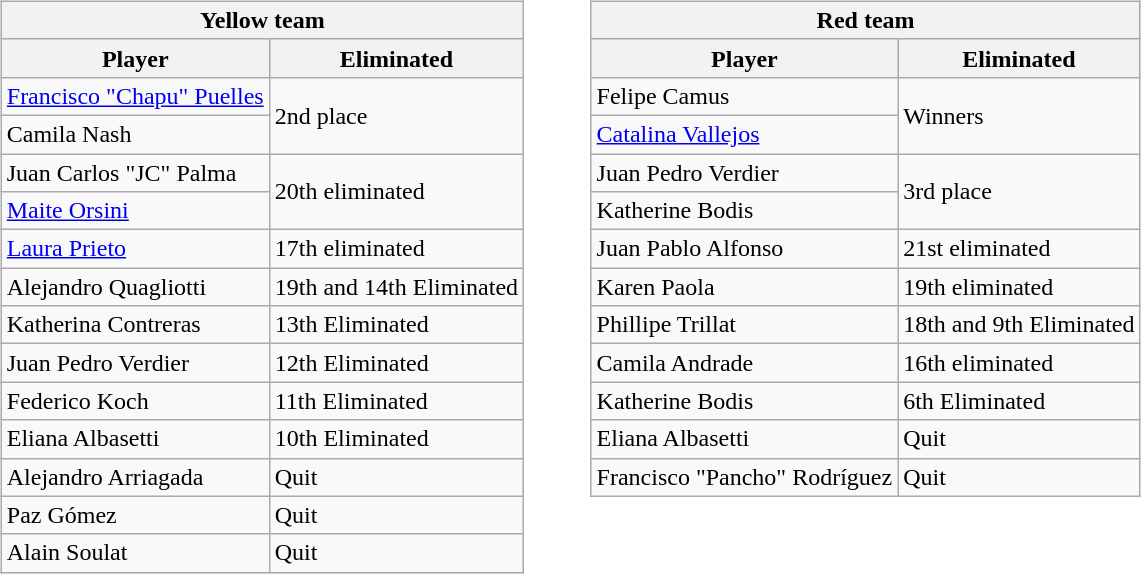<table>
<tr>
<td valign="top"><br><table class="wikitable">
<tr>
<th colspan=2>Yellow team</th>
</tr>
<tr>
<th>Player</th>
<th>Eliminated</th>
</tr>
<tr>
<td> <a href='#'>Francisco "Chapu" Puelles</a></td>
<td rowspan="2">2nd place</td>
</tr>
<tr>
<td> Camila Nash</td>
</tr>
<tr>
<td> Juan Carlos "JC" Palma</td>
<td rowspan="2">20th eliminated</td>
</tr>
<tr>
<td> <a href='#'>Maite Orsini</a></td>
</tr>
<tr>
<td> <a href='#'>Laura Prieto</a></td>
<td>17th eliminated</td>
</tr>
<tr>
<td> Alejandro Quagliotti</td>
<td>19th and 14th Eliminated</td>
</tr>
<tr>
<td> Katherina Contreras</td>
<td>13th Eliminated</td>
</tr>
<tr>
<td> Juan Pedro Verdier</td>
<td>12th Eliminated</td>
</tr>
<tr>
<td> Federico Koch</td>
<td>11th Eliminated</td>
</tr>
<tr>
<td> Eliana Albasetti</td>
<td>10th Eliminated</td>
</tr>
<tr>
<td> Alejandro Arriagada</td>
<td>Quit</td>
</tr>
<tr>
<td> Paz Gómez</td>
<td>Quit</td>
</tr>
<tr>
<td> Alain Soulat</td>
<td>Quit</td>
</tr>
</table>
</td>
<td width="20em"> </td>
<td valign="top"><br><table class="wikitable">
<tr>
<th colspan=2>Red team</th>
</tr>
<tr>
<th>Player</th>
<th>Eliminated</th>
</tr>
<tr>
<td> Felipe Camus</td>
<td rowspan="2">Winners</td>
</tr>
<tr>
<td> <a href='#'>Catalina Vallejos</a></td>
</tr>
<tr>
<td> Juan Pedro Verdier</td>
<td rowspan="2">3rd place</td>
</tr>
<tr>
<td> Katherine Bodis</td>
</tr>
<tr>
<td> Juan Pablo Alfonso</td>
<td>21st eliminated</td>
</tr>
<tr>
<td> Karen Paola</td>
<td>19th eliminated</td>
</tr>
<tr>
<td> Phillipe Trillat</td>
<td>18th and 9th Eliminated</td>
</tr>
<tr>
<td> Camila Andrade</td>
<td>16th eliminated</td>
</tr>
<tr>
<td> Katherine Bodis</td>
<td>6th Eliminated</td>
</tr>
<tr>
<td> Eliana Albasetti</td>
<td>Quit</td>
</tr>
<tr>
<td> Francisco "Pancho" Rodríguez</td>
<td>Quit</td>
</tr>
</table>
</td>
</tr>
</table>
